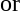<table align="center">
<tr>
<td> or </td>
</tr>
</table>
